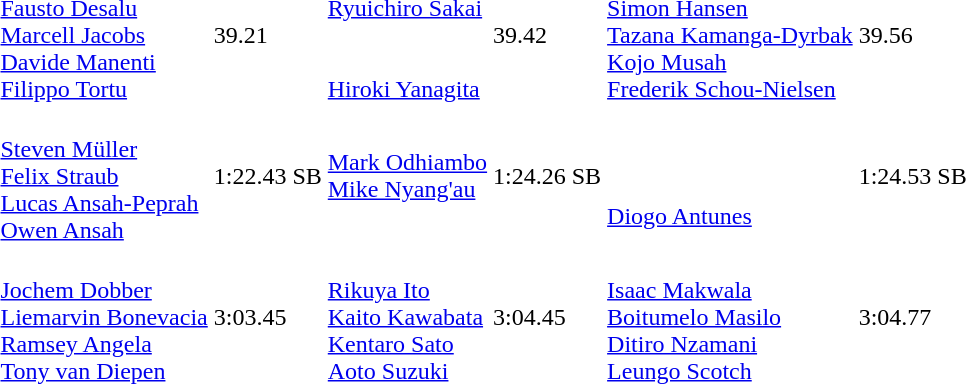<table>
<tr>
<td></td>
<td><br><a href='#'>Fausto Desalu</a><br><a href='#'>Marcell Jacobs</a><br><a href='#'>Davide Manenti</a><br><a href='#'>Filippo Tortu</a></td>
<td>39.21</td>
<td><br><a href='#'>Ryuichiro Sakai</a><br><br><br><a href='#'>Hiroki Yanagita</a></td>
<td>39.42</td>
<td><br><a href='#'>Simon Hansen</a><br><a href='#'>Tazana Kamanga-Dyrbak</a><br><a href='#'>Kojo Musah</a><br><a href='#'>Frederik Schou-Nielsen</a></td>
<td>39.56</td>
</tr>
<tr>
<td></td>
<td><br><a href='#'>Steven Müller</a><br><a href='#'>Felix Straub</a><br><a href='#'>Lucas Ansah-Peprah</a> <br><a href='#'>Owen Ansah</a></td>
<td>1:22.43 SB</td>
<td><br><a href='#'>Mark Odhiambo</a><br><a href='#'>Mike Nyang'au</a><br><br></td>
<td>1:24.26 SB</td>
<td><br><br><br><a href='#'>Diogo Antunes</a><br></td>
<td>1:24.53 SB</td>
</tr>
<tr>
<td></td>
<td><br><a href='#'>Jochem Dobber</a><br><a href='#'>Liemarvin Bonevacia</a><br><a href='#'>Ramsey Angela</a><br><a href='#'>Tony van Diepen</a></td>
<td>3:03.45</td>
<td><br><a href='#'>Rikuya Ito</a><br><a href='#'>Kaito Kawabata</a><br><a href='#'>Kentaro Sato</a><br><a href='#'>Aoto Suzuki</a></td>
<td>3:04.45</td>
<td><br><a href='#'>Isaac Makwala</a><br><a href='#'>Boitumelo Masilo</a><br><a href='#'>Ditiro Nzamani</a><br><a href='#'>Leungo Scotch</a></td>
<td>3:04.77</td>
</tr>
</table>
